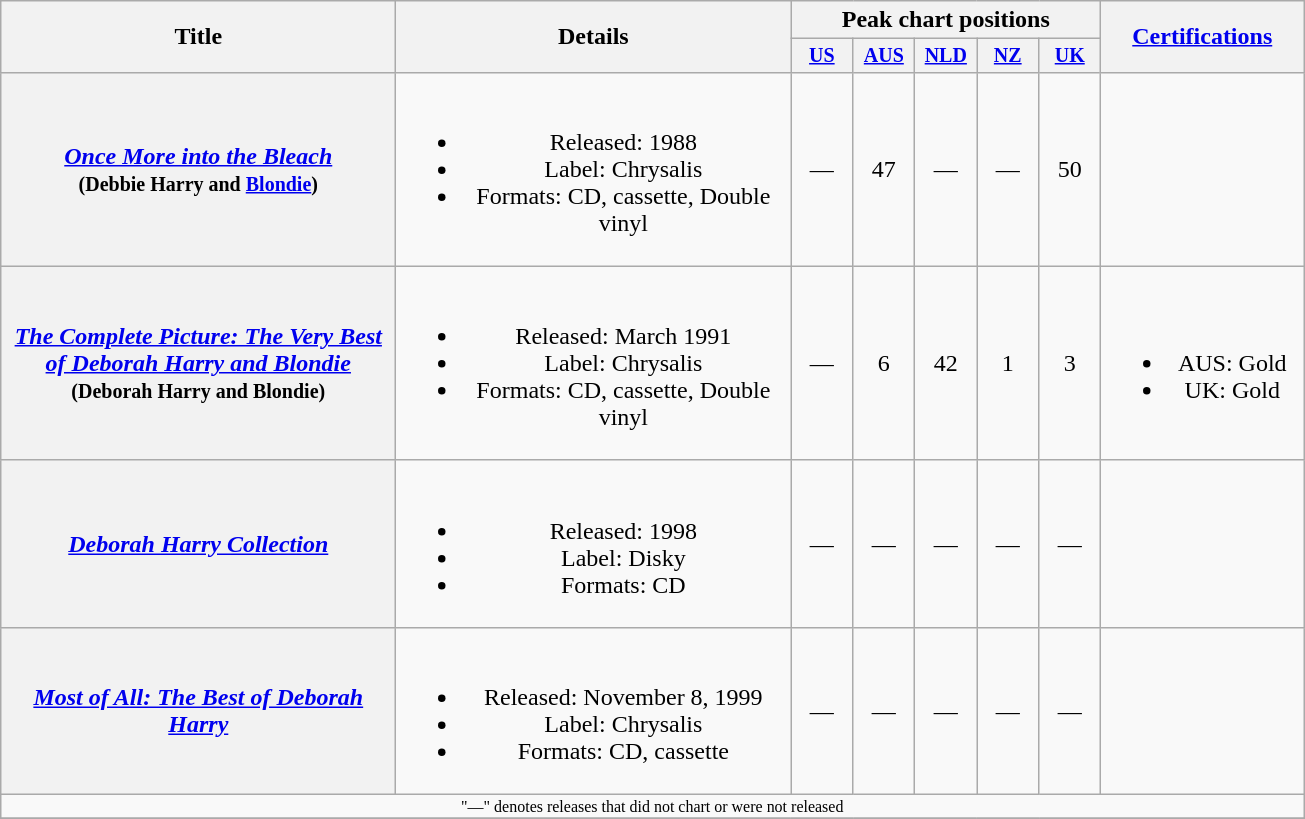<table class="wikitable plainrowheaders" style="text-align:center;">
<tr>
<th rowspan="2" style="width:16em;">Title</th>
<th rowspan="2" style="width:16em;">Details</th>
<th colspan="5">Peak chart positions</th>
<th rowspan="2" style="width:8em;"><a href='#'>Certifications</a></th>
</tr>
<tr style="font-size:smaller;">
<th width="35"><a href='#'>US</a><br></th>
<th width="35"><a href='#'>AUS</a><br></th>
<th width="35"><a href='#'>NLD</a><br></th>
<th width="35"><a href='#'>NZ</a><br></th>
<th width="35"><a href='#'>UK</a><br></th>
</tr>
<tr>
<th scope="row"><em><a href='#'>Once More into the Bleach</a></em> <br><small>(Debbie Harry and <a href='#'>Blondie</a>)</small></th>
<td><br><ul><li>Released: 1988</li><li>Label: Chrysalis</li><li>Formats: CD, cassette, Double vinyl</li></ul></td>
<td align="center">—</td>
<td align="center">47</td>
<td align="center">—</td>
<td align="center">—</td>
<td align="center">50</td>
<td></td>
</tr>
<tr>
<th scope="row"><em><a href='#'>The Complete Picture: The Very Best of Deborah Harry and Blondie</a></em> <br><small>(Deborah Harry and Blondie)</small></th>
<td><br><ul><li>Released: March 1991</li><li>Label: Chrysalis</li><li>Formats: CD, cassette, Double vinyl</li></ul></td>
<td align="center">—</td>
<td align="center">6</td>
<td align="center">42</td>
<td align="center">1</td>
<td align="center">3</td>
<td><br><ul><li>AUS: Gold</li><li>UK: Gold</li></ul></td>
</tr>
<tr>
<th scope="row"><em><a href='#'>Deborah Harry Collection</a></em></th>
<td><br><ul><li>Released: 1998</li><li>Label: Disky</li><li>Formats: CD</li></ul></td>
<td align="center">—</td>
<td align="center">—</td>
<td align="center">—</td>
<td align="center">—</td>
<td align="center">—</td>
<td></td>
</tr>
<tr>
<th scope="row"><em><a href='#'>Most of All: The Best of Deborah Harry</a></em></th>
<td><br><ul><li>Released: November 8, 1999</li><li>Label: Chrysalis</li><li>Formats: CD, cassette</li></ul></td>
<td align="center">—</td>
<td align="center">—</td>
<td align="center">—</td>
<td align="center">—</td>
<td align="center">—</td>
<td></td>
</tr>
<tr>
<td colspan="8" style="font-size:8pt">"—" denotes releases that did not chart or were not released</td>
</tr>
<tr>
</tr>
</table>
